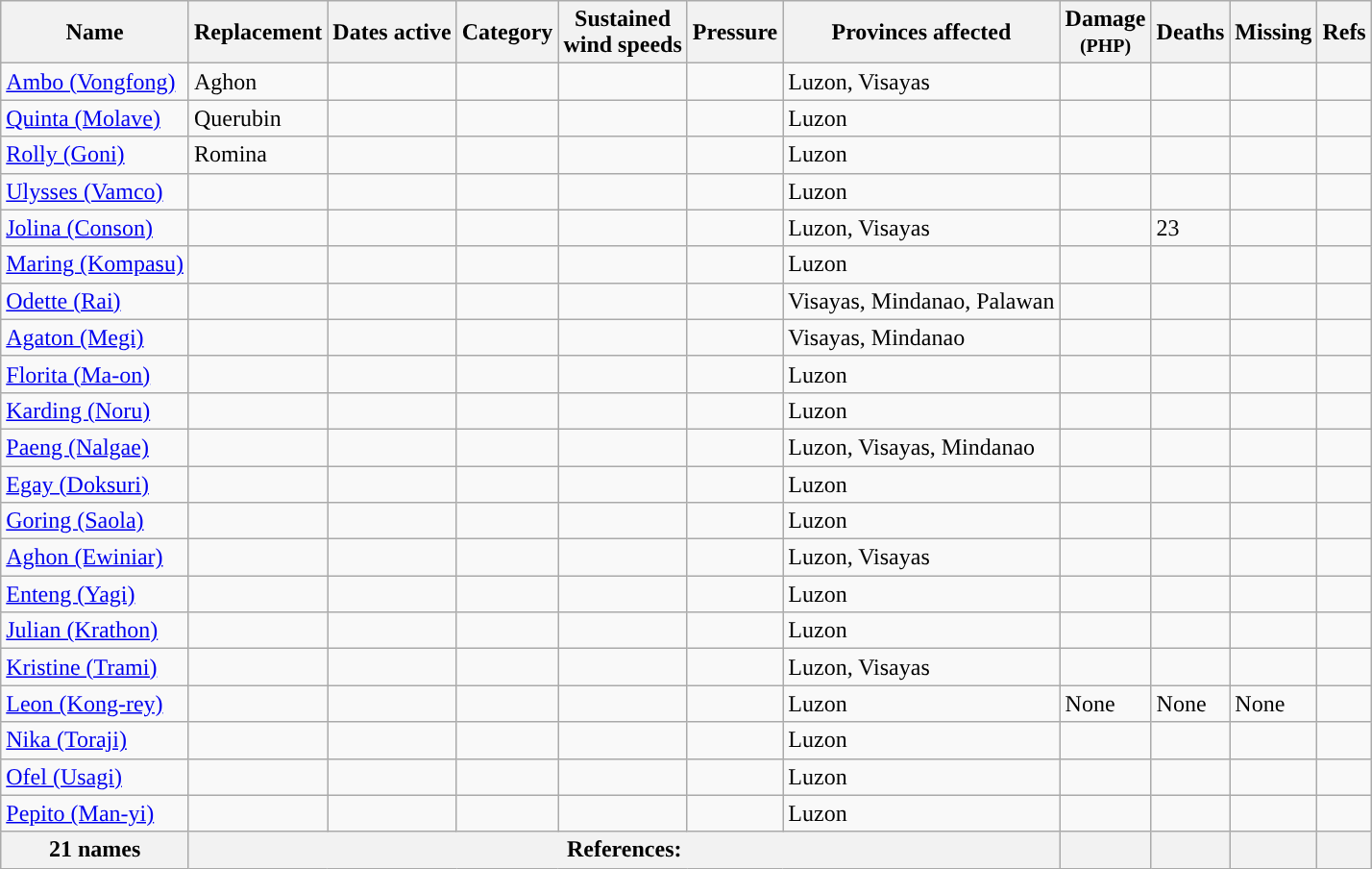<table class="wikitable sortable">
<tr>
<th>Name</th>
<th>Replacement</th>
<th>Dates active</th>
<th>Category</th>
<th>Sustained <br>wind speeds</th>
<th>Pressure</th>
<th class="unsortable">Provinces affected</th>
<th>Damage<br><small>(PHP)</small></th>
<th>Deaths</th>
<th>Missing</th>
<th class="unsortable">Refs</th>
</tr>
<tr>
<td><a href='#'>Ambo (Vongfong)</a></td>
<td>Aghon</td>
<td></td>
<td></td>
<td></td>
<td></td>
<td>Luzon, Visayas</td>
<td></td>
<td></td>
<td></td>
<td></td>
</tr>
<tr>
<td><a href='#'>Quinta (Molave)</a></td>
<td>Querubin</td>
<td></td>
<td></td>
<td></td>
<td></td>
<td>Luzon</td>
<td></td>
<td></td>
<td></td>
<td></td>
</tr>
<tr>
<td><a href='#'>Rolly (Goni)</a></td>
<td>Romina</td>
<td></td>
<td></td>
<td></td>
<td></td>
<td>Luzon</td>
<td></td>
<td></td>
<td></td>
<td></td>
</tr>
<tr>
<td><a href='#'>Ulysses (Vamco)</a></td>
<td></td>
<td></td>
<td></td>
<td></td>
<td></td>
<td>Luzon</td>
<td></td>
<td></td>
<td></td>
<td></td>
</tr>
<tr>
<td><a href='#'>Jolina (Conson)</a></td>
<td></td>
<td></td>
<td></td>
<td></td>
<td></td>
<td>Luzon, Visayas</td>
<td></td>
<td>23</td>
<td></td>
<td></td>
</tr>
<tr>
<td><a href='#'>Maring (Kompasu)</a></td>
<td></td>
<td></td>
<td></td>
<td></td>
<td></td>
<td>Luzon</td>
<td></td>
<td></td>
<td></td>
<td></td>
</tr>
<tr>
<td><a href='#'>Odette (Rai)</a></td>
<td></td>
<td></td>
<td></td>
<td></td>
<td></td>
<td>Visayas, Mindanao, Palawan</td>
<td></td>
<td></td>
<td></td>
<td></td>
</tr>
<tr>
<td><a href='#'>Agaton (Megi)</a></td>
<td></td>
<td></td>
<td></td>
<td></td>
<td></td>
<td>Visayas, Mindanao</td>
<td></td>
<td></td>
<td></td>
<td></td>
</tr>
<tr>
<td><a href='#'>Florita (Ma-on)</a></td>
<td></td>
<td></td>
<td></td>
<td></td>
<td></td>
<td>Luzon</td>
<td></td>
<td></td>
<td></td>
<td></td>
</tr>
<tr>
<td><a href='#'>Karding (Noru)</a></td>
<td></td>
<td></td>
<td></td>
<td></td>
<td></td>
<td>Luzon</td>
<td></td>
<td></td>
<td></td>
<td></td>
</tr>
<tr>
<td><a href='#'>Paeng (Nalgae)</a></td>
<td></td>
<td></td>
<td></td>
<td></td>
<td></td>
<td>Luzon, Visayas, Mindanao</td>
<td></td>
<td></td>
<td></td>
<td></td>
</tr>
<tr>
<td><a href='#'>Egay (Doksuri)</a></td>
<td></td>
<td></td>
<td></td>
<td></td>
<td></td>
<td>Luzon</td>
<td></td>
<td></td>
<td></td>
<td></td>
</tr>
<tr>
<td><a href='#'>Goring (Saola)</a></td>
<td></td>
<td></td>
<td></td>
<td></td>
<td></td>
<td>Luzon</td>
<td></td>
<td></td>
<td></td>
<td></td>
</tr>
<tr>
<td><a href='#'>Aghon (Ewiniar)</a></td>
<td></td>
<td></td>
<td></td>
<td></td>
<td></td>
<td>Luzon, Visayas</td>
<td></td>
<td></td>
<td></td>
<td></td>
</tr>
<tr>
<td><a href='#'>Enteng (Yagi)</a></td>
<td></td>
<td></td>
<td></td>
<td></td>
<td></td>
<td>Luzon</td>
<td></td>
<td></td>
<td></td>
<td></td>
</tr>
<tr>
<td><a href='#'>Julian (Krathon)</a></td>
<td></td>
<td></td>
<td></td>
<td></td>
<td></td>
<td>Luzon</td>
<td></td>
<td></td>
<td></td>
<td></td>
</tr>
<tr>
<td><a href='#'>Kristine (Trami)</a></td>
<td></td>
<td></td>
<td></td>
<td></td>
<td></td>
<td>Luzon, Visayas</td>
<td></td>
<td></td>
<td></td>
<td></td>
</tr>
<tr>
<td><a href='#'>Leon (Kong-rey)</a></td>
<td></td>
<td></td>
<td></td>
<td></td>
<td></td>
<td>Luzon</td>
<td>None</td>
<td>None</td>
<td>None</td>
<td></td>
</tr>
<tr>
<td><a href='#'>Nika (Toraji)</a></td>
<td></td>
<td></td>
<td></td>
<td></td>
<td></td>
<td>Luzon</td>
<td></td>
<td></td>
<td></td>
<td></td>
</tr>
<tr>
<td><a href='#'>Ofel (Usagi)</a></td>
<td></td>
<td></td>
<td></td>
<td></td>
<td></td>
<td>Luzon</td>
<td></td>
<td></td>
<td></td>
<td></td>
</tr>
<tr>
<td><a href='#'>Pepito (Man-yi)</a></td>
<td></td>
<td></td>
<td></td>
<td></td>
<td></td>
<td>Luzon</td>
<td></td>
<td></td>
<td></td>
<td></td>
</tr>
<tr class="sortbottom">
<th>21 names</th>
<th colspan="6">References: </th>
<th></th>
<th></th>
<th></th>
<th></th>
</tr>
</table>
